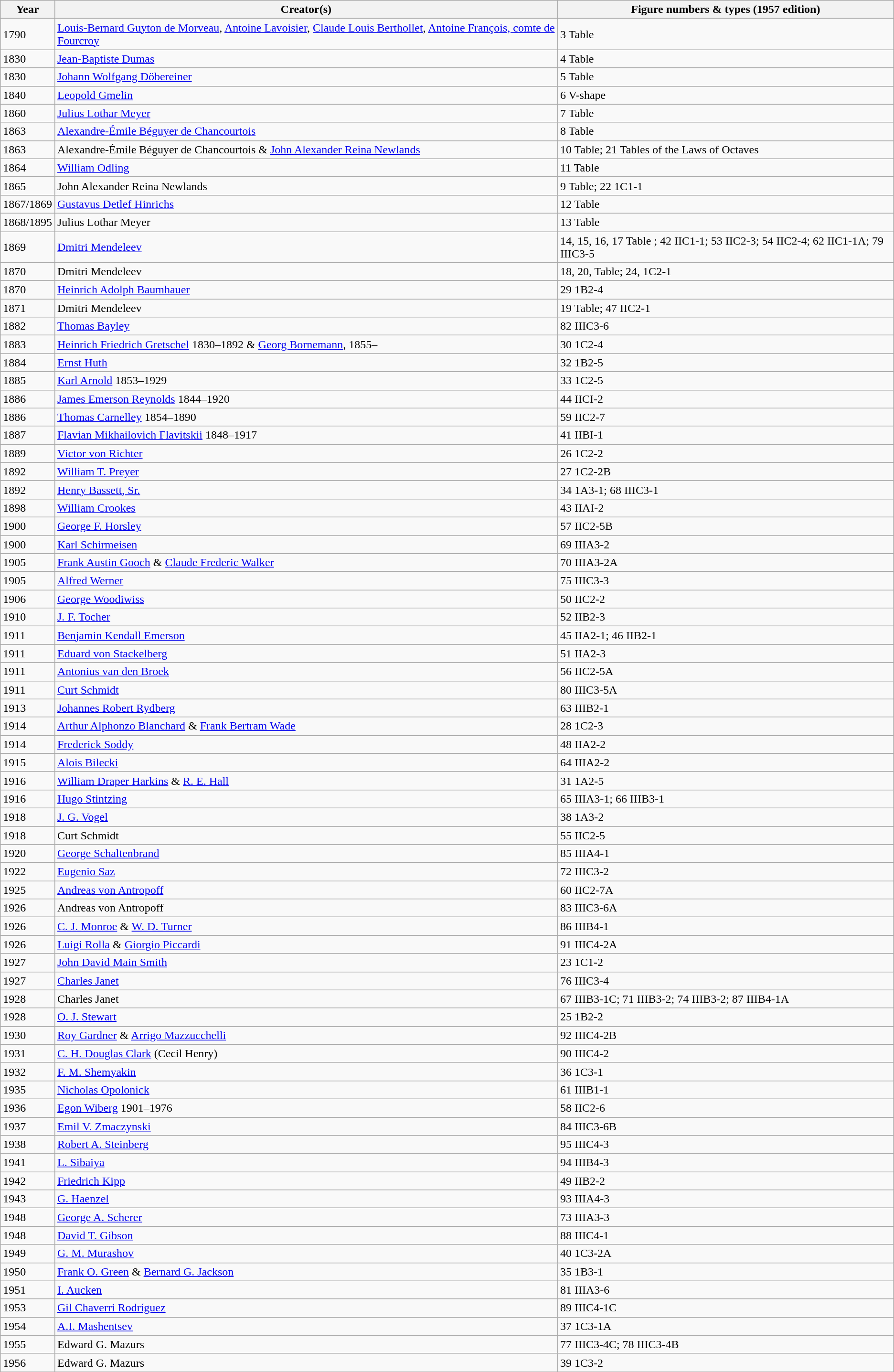<table class="wikitable">
<tr>
<th>Year</th>
<th>Creator(s)</th>
<th>Figure numbers & types (1957 edition)</th>
</tr>
<tr>
<td>1790</td>
<td><a href='#'>Louis-Bernard Guyton de Morveau</a>, <a href='#'>Antoine Lavoisier</a>, <a href='#'>Claude Louis Berthollet</a>, <a href='#'>Antoine François, comte de Fourcroy</a></td>
<td>3 Table</td>
</tr>
<tr>
<td>1830</td>
<td><a href='#'>Jean-Baptiste Dumas</a></td>
<td>4 Table</td>
</tr>
<tr>
<td>1830</td>
<td><a href='#'>Johann Wolfgang Döbereiner</a></td>
<td>5 Table</td>
</tr>
<tr>
<td>1840</td>
<td><a href='#'>Leopold Gmelin</a></td>
<td>6 V-shape</td>
</tr>
<tr>
<td>1860</td>
<td><a href='#'>Julius Lothar Meyer</a></td>
<td>7 Table</td>
</tr>
<tr>
<td>1863</td>
<td><a href='#'>Alexandre-Émile Béguyer de Chancourtois</a></td>
<td>8 Table</td>
</tr>
<tr>
<td>1863</td>
<td>Alexandre-Émile Béguyer de Chancourtois & <a href='#'>John Alexander Reina Newlands</a></td>
<td>10 Table; 21 Tables of the Laws of Octaves</td>
</tr>
<tr>
<td>1864</td>
<td><a href='#'>William Odling</a></td>
<td>11 Table</td>
</tr>
<tr>
<td>1865</td>
<td>John Alexander Reina Newlands</td>
<td>9 Table; 22 1C1-1</td>
</tr>
<tr>
<td>1867/1869</td>
<td><a href='#'>Gustavus Detlef Hinrichs</a></td>
<td>12 Table</td>
</tr>
<tr>
<td>1868/1895</td>
<td>Julius Lothar Meyer</td>
<td>13 Table</td>
</tr>
<tr>
<td>1869</td>
<td><a href='#'>Dmitri Mendeleev</a></td>
<td>14, 15, 16, 17 Table ; 42 IIC1-1; 53 IIC2-3; 54 IIC2-4; 62 IIC1-1A; 79 IIIC3-5</td>
</tr>
<tr>
<td>1870</td>
<td>Dmitri Mendeleev</td>
<td>18, 20, Table; 24, 1C2-1</td>
</tr>
<tr>
<td>1870</td>
<td><a href='#'>Heinrich Adolph Baumhauer</a></td>
<td>29 1B2-4</td>
</tr>
<tr>
<td>1871</td>
<td>Dmitri Mendeleev</td>
<td>19 Table; 47 IIC2-1</td>
</tr>
<tr>
<td>1882</td>
<td><a href='#'>Thomas Bayley</a></td>
<td>82 IIIC3-6</td>
</tr>
<tr>
<td>1883</td>
<td><a href='#'>Heinrich Friedrich Gretschel</a> 1830–1892 & <a href='#'>Georg Bornemann</a>, 1855–</td>
<td>30 1C2-4</td>
</tr>
<tr>
<td>1884</td>
<td><a href='#'>Ernst Huth</a></td>
<td>32 1B2-5</td>
</tr>
<tr>
<td>1885</td>
<td><a href='#'>Karl Arnold</a> 1853–1929</td>
<td>33 1C2-5</td>
</tr>
<tr>
<td>1886</td>
<td><a href='#'>James Emerson Reynolds</a> 1844–1920</td>
<td>44 IICI-2</td>
</tr>
<tr>
<td>1886</td>
<td><a href='#'>Thomas Carnelley</a> 1854–1890</td>
<td>59 IIC2-7</td>
</tr>
<tr>
<td>1887</td>
<td><a href='#'>Flavian Mikhailovich Flavitskii</a> 1848–1917</td>
<td>41 IIBI-1</td>
</tr>
<tr>
<td>1889</td>
<td><a href='#'>Victor von Richter</a></td>
<td>26 1C2-2</td>
</tr>
<tr>
<td>1892</td>
<td><a href='#'>William T. Preyer</a></td>
<td>27 1C2-2B</td>
</tr>
<tr>
<td>1892</td>
<td><a href='#'>Henry Bassett, Sr.</a></td>
<td>34 1A3-1; 68 IIIC3-1</td>
</tr>
<tr>
<td>1898</td>
<td><a href='#'>William Crookes</a></td>
<td>43 IIAI-2</td>
</tr>
<tr>
<td>1900</td>
<td><a href='#'>George F. Horsley</a></td>
<td>57 IIC2-5B</td>
</tr>
<tr>
<td>1900</td>
<td><a href='#'>Karl Schirmeisen</a></td>
<td>69 IIIA3-2</td>
</tr>
<tr>
<td>1905</td>
<td><a href='#'>Frank Austin Gooch</a> & <a href='#'>Claude Frederic Walker</a></td>
<td>70 IIIA3-2A</td>
</tr>
<tr>
<td>1905</td>
<td><a href='#'>Alfred Werner</a></td>
<td>75 IIIC3-3</td>
</tr>
<tr>
<td>1906</td>
<td><a href='#'>George Woodiwiss</a></td>
<td>50 IIC2-2</td>
</tr>
<tr>
<td>1910</td>
<td><a href='#'>J. F. Tocher</a></td>
<td>52 IIB2-3</td>
</tr>
<tr>
<td>1911</td>
<td><a href='#'>Benjamin Kendall Emerson</a></td>
<td>45 IIA2-1; 46 IIB2-1</td>
</tr>
<tr>
<td>1911</td>
<td><a href='#'>Eduard von Stackelberg</a></td>
<td>51 IIA2-3</td>
</tr>
<tr>
<td>1911</td>
<td><a href='#'>Antonius van den Broek</a></td>
<td>56 IIC2-5A</td>
</tr>
<tr>
<td>1911</td>
<td><a href='#'>Curt Schmidt</a></td>
<td>80 IIIC3-5A</td>
</tr>
<tr>
<td>1913</td>
<td><a href='#'>Johannes Robert Rydberg</a></td>
<td>63 IIIB2-1</td>
</tr>
<tr>
<td>1914</td>
<td><a href='#'>Arthur Alphonzo Blanchard</a> & <a href='#'>Frank Bertram Wade</a></td>
<td>28 1C2-3</td>
</tr>
<tr>
<td>1914</td>
<td><a href='#'>Frederick Soddy</a></td>
<td>48 IIA2-2</td>
</tr>
<tr>
<td>1915</td>
<td><a href='#'>Alois Bilecki</a></td>
<td>64 IIIA2-2</td>
</tr>
<tr>
<td>1916</td>
<td><a href='#'>William Draper Harkins</a> & <a href='#'>R. E. Hall</a></td>
<td>31 1A2-5</td>
</tr>
<tr>
<td>1916</td>
<td><a href='#'>Hugo Stintzing</a></td>
<td>65 IIIA3-1; 66 IIIB3-1</td>
</tr>
<tr>
<td>1918</td>
<td><a href='#'>J. G. Vogel</a></td>
<td>38 1A3-2</td>
</tr>
<tr>
<td>1918</td>
<td>Curt Schmidt</td>
<td>55 IIC2-5</td>
</tr>
<tr>
<td>1920</td>
<td><a href='#'>George Schaltenbrand</a></td>
<td>85 IIIA4-1</td>
</tr>
<tr>
<td>1922</td>
<td><a href='#'>Eugenio Saz</a></td>
<td>72 IIIC3-2</td>
</tr>
<tr>
<td>1925</td>
<td><a href='#'>Andreas von Antropoff</a></td>
<td>60 IIC2-7A</td>
</tr>
<tr>
<td>1926</td>
<td>Andreas von Antropoff</td>
<td>83 IIIC3-6A</td>
</tr>
<tr>
<td>1926</td>
<td><a href='#'>C. J. Monroe</a> & <a href='#'>W. D. Turner</a></td>
<td>86 IIIB4-1</td>
</tr>
<tr>
<td>1926</td>
<td><a href='#'>Luigi Rolla</a> & <a href='#'>Giorgio Piccardi</a></td>
<td>91 IIIC4-2A</td>
</tr>
<tr>
<td>1927</td>
<td><a href='#'>John David Main Smith</a></td>
<td>23 1C1-2</td>
</tr>
<tr>
<td>1927</td>
<td><a href='#'>Charles Janet</a></td>
<td>76 IIIC3-4</td>
</tr>
<tr>
<td>1928</td>
<td>Charles Janet</td>
<td>67 IIIB3-1C; 71 IIIB3-2; 74 IIIB3-2; 87 IIIB4-1A</td>
</tr>
<tr>
<td>1928</td>
<td><a href='#'>O. J. Stewart</a></td>
<td>25 1B2-2</td>
</tr>
<tr>
<td>1930</td>
<td><a href='#'>Roy Gardner</a> & <a href='#'>Arrigo Mazzucchelli</a></td>
<td>92 IIIC4-2B</td>
</tr>
<tr>
<td>1931</td>
<td><a href='#'>C. H. Douglas Clark</a> (Cecil Henry)</td>
<td>90 IIIC4-2</td>
</tr>
<tr>
<td>1932</td>
<td><a href='#'>F. M. Shemyakin</a></td>
<td>36 1C3-1</td>
</tr>
<tr>
<td>1935</td>
<td><a href='#'>Nicholas Opolonick</a></td>
<td>61 IIIB1-1</td>
</tr>
<tr>
<td>1936</td>
<td><a href='#'>Egon Wiberg</a> 1901–1976</td>
<td>58 IIC2-6</td>
</tr>
<tr>
<td>1937</td>
<td><a href='#'>Emil V. Zmaczynski</a></td>
<td>84 IIIC3-6B</td>
</tr>
<tr>
<td>1938</td>
<td><a href='#'>Robert A. Steinberg</a></td>
<td>95 IIIC4-3</td>
</tr>
<tr>
<td>1941</td>
<td><a href='#'>L. Sibaiya</a></td>
<td>94 IIIB4-3</td>
</tr>
<tr>
<td>1942</td>
<td><a href='#'>Friedrich Kipp</a></td>
<td>49 IIB2-2</td>
</tr>
<tr>
<td>1943</td>
<td><a href='#'>G. Haenzel</a></td>
<td>93 IIIA4-3</td>
</tr>
<tr>
<td>1948</td>
<td><a href='#'>George A. Scherer</a></td>
<td>73 IIIA3-3</td>
</tr>
<tr>
<td>1948</td>
<td><a href='#'>David T. Gibson</a></td>
<td>88 IIIC4-1</td>
</tr>
<tr>
<td>1949</td>
<td><a href='#'>G. M. Murashov</a></td>
<td>40 1C3-2A</td>
</tr>
<tr>
<td>1950</td>
<td><a href='#'>Frank O. Green</a> & <a href='#'>Bernard G. Jackson</a></td>
<td>35 1B3-1</td>
</tr>
<tr>
<td>1951</td>
<td><a href='#'>I. Aucken</a></td>
<td>81 IIIA3-6</td>
</tr>
<tr>
<td>1953</td>
<td><a href='#'>Gil Chaverri Rodríguez</a></td>
<td>89 IIIC4-1C</td>
</tr>
<tr>
<td>1954</td>
<td><a href='#'>A.I. Mashentsev</a></td>
<td>37 1C3-1A</td>
</tr>
<tr>
<td>1955</td>
<td>Edward G. Mazurs</td>
<td>77 IIIC3-4C;  78 IIIC3-4B</td>
</tr>
<tr>
<td>1956</td>
<td>Edward G. Mazurs</td>
<td>39 1C3-2</td>
</tr>
<tr>
</tr>
</table>
